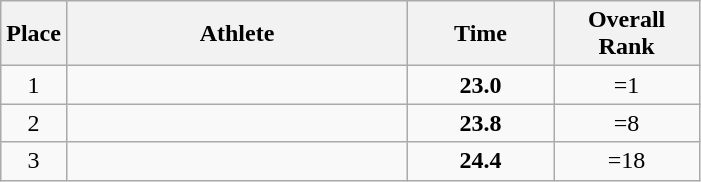<table class=wikitable style="text-align:center">
<tr>
<th width=20>Place</th>
<th width=220>Athlete</th>
<th width=90>Time</th>
<th width=90>Overall Rank</th>
</tr>
<tr>
<td>1</td>
<td align=left></td>
<td><strong>23.0</strong></td>
<td>=1</td>
</tr>
<tr>
<td>2</td>
<td align=left></td>
<td><strong>23.8</strong></td>
<td>=8</td>
</tr>
<tr>
<td>3</td>
<td align=left></td>
<td><strong>24.4</strong></td>
<td>=18</td>
</tr>
</table>
